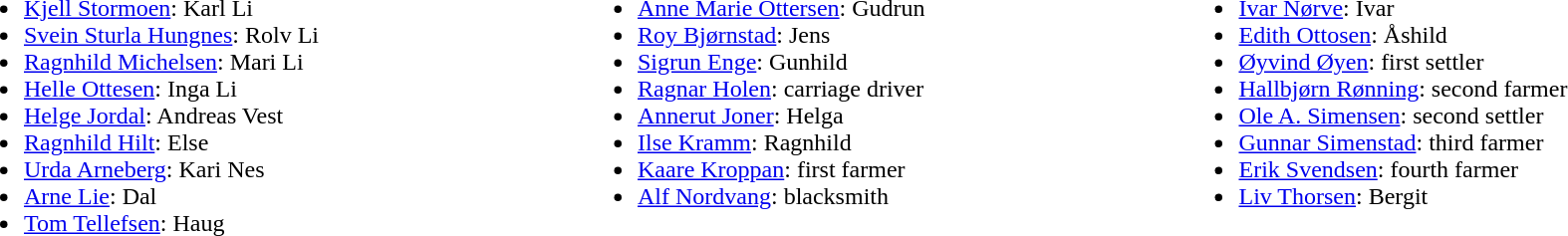<table cellpadding="2" cellspacing="2" border="0" style="width: 100%;">
<tr valign="top">
<td><br><ul><li><a href='#'>Kjell Stormoen</a>: Karl Li</li><li><a href='#'>Svein Sturla Hungnes</a>: Rolv Li</li><li><a href='#'>Ragnhild Michelsen</a>: Mari Li</li><li><a href='#'>Helle Ottesen</a>: Inga Li</li><li><a href='#'>Helge Jordal</a>: Andreas Vest</li><li><a href='#'>Ragnhild Hilt</a>: Else</li><li><a href='#'>Urda Arneberg</a>: Kari Nes</li><li><a href='#'>Arne Lie</a>: Dal</li><li><a href='#'>Tom Tellefsen</a>: Haug</li></ul></td>
<td><br><ul><li><a href='#'>Anne Marie Ottersen</a>: Gudrun</li><li><a href='#'>Roy Bjørnstad</a>: Jens</li><li><a href='#'>Sigrun Enge</a>: Gunhild</li><li><a href='#'>Ragnar Holen</a>: carriage driver</li><li><a href='#'>Annerut Joner</a>: Helga</li><li><a href='#'>Ilse Kramm</a>: Ragnhild</li><li><a href='#'>Kaare Kroppan</a>: first farmer</li><li><a href='#'>Alf Nordvang</a>: blacksmith</li></ul></td>
<td><br><ul><li><a href='#'>Ivar Nørve</a>: Ivar</li><li><a href='#'>Edith Ottosen</a>: Åshild</li><li><a href='#'>Øyvind Øyen</a>: first settler</li><li><a href='#'>Hallbjørn Rønning</a>: second farmer</li><li><a href='#'>Ole A. Simensen</a>: second settler</li><li><a href='#'>Gunnar Simenstad</a>: third farmer</li><li><a href='#'>Erik Svendsen</a>: fourth farmer</li><li><a href='#'>Liv Thorsen</a>: Bergit</li></ul></td>
</tr>
</table>
